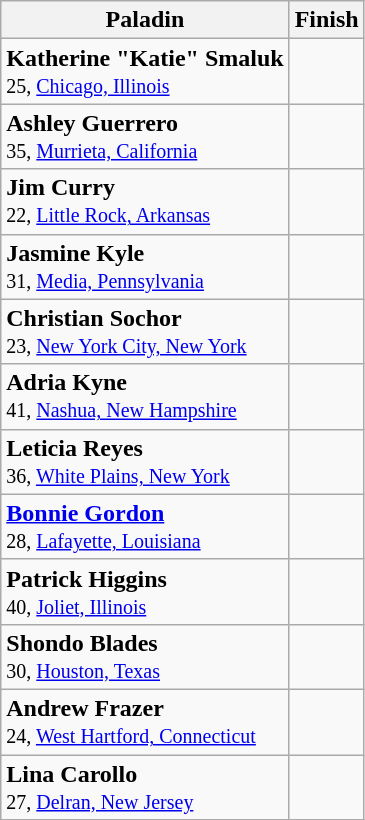<table class="wikitable sortable" style="text-align:center">
<tr>
<th>Paladin</th>
<th>Finish</th>
</tr>
<tr>
<td align="left"><strong>Katherine "Katie" Smaluk</strong><br><small>25, <a href='#'>Chicago, Illinois</a></small></td>
<td></td>
</tr>
<tr>
<td align="left"><strong>Ashley Guerrero</strong><br><small>35, <a href='#'>Murrieta, California</a> </small></td>
<td></td>
</tr>
<tr>
<td align="left"><strong>Jim Curry</strong><br><small>22, <a href='#'>Little Rock, Arkansas</a></small></td>
<td></td>
</tr>
<tr>
<td align="left"><strong>Jasmine Kyle</strong><br><small>31, <a href='#'>Media, Pennsylvania</a></small></td>
<td></td>
</tr>
<tr>
<td align="left"><strong>Christian Sochor</strong><br><small>23, <a href='#'>New York City, New York</a></small></td>
<td></td>
</tr>
<tr>
<td align="left"><strong>Adria Kyne</strong><br><small>41, <a href='#'>Nashua, New Hampshire</a></small></td>
<td></td>
</tr>
<tr>
<td align="left"><strong>Leticia Reyes</strong><br><small>36, <a href='#'>White Plains, New York</a></small></td>
<td></td>
</tr>
<tr>
<td align="left"><strong><a href='#'>Bonnie Gordon</a></strong><br><small>28, <a href='#'>Lafayette, Louisiana</a></small></td>
<td></td>
</tr>
<tr>
<td align="left"><strong>Patrick Higgins</strong><br><small>40, <a href='#'>Joliet, Illinois</a></small></td>
<td></td>
</tr>
<tr>
<td align="left"><strong>Shondo Blades</strong><br><small>30, <a href='#'>Houston, Texas</a></small></td>
<td></td>
</tr>
<tr>
<td align="left"><strong>Andrew Frazer</strong><br><small>24, <a href='#'>West Hartford, Connecticut</a> </small></td>
<td></td>
</tr>
<tr>
<td align="left"><strong>Lina Carollo</strong><br><small>27, <a href='#'>Delran, New Jersey</a></small></td>
<td></td>
</tr>
</table>
